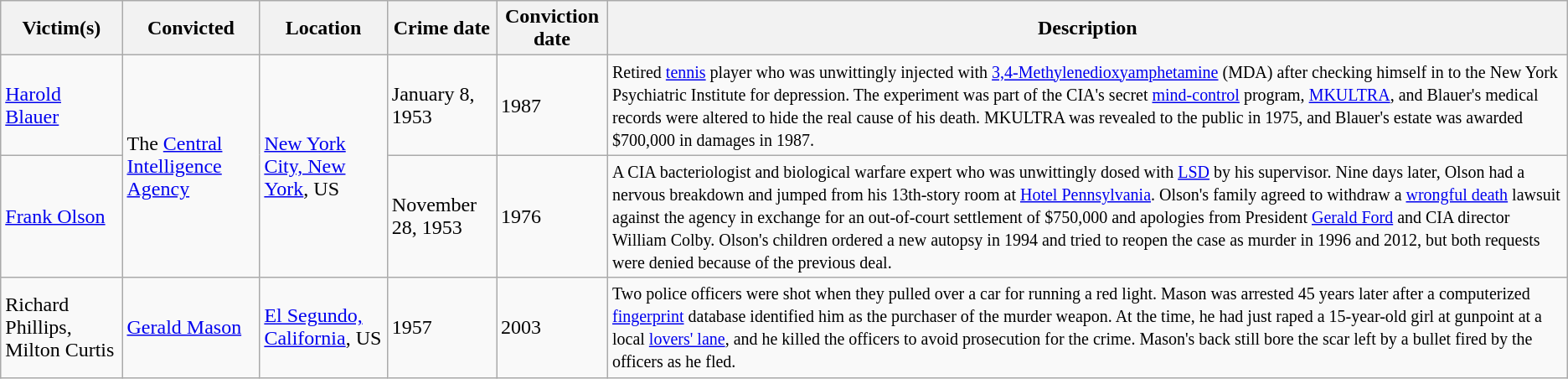<table class="wikitable sortable">
<tr>
<th scope="col">Victim(s)</th>
<th scope="col">Convicted</th>
<th scope="col">Location</th>
<th scope="col">Crime date</th>
<th scope="col">Conviction date</th>
<th scope="col">Description</th>
</tr>
<tr>
<td><a href='#'>Harold Blauer</a></td>
<td rowspan="2">The <a href='#'>Central Intelligence Agency</a></td>
<td rowspan="2"><a href='#'>New York City, New York</a>, US</td>
<td>January 8, 1953</td>
<td>1987</td>
<td><small>Retired <a href='#'>tennis</a> player who was unwittingly injected with <a href='#'>3,4-Methylenedioxyamphetamine</a> (MDA) after checking himself in to the New York Psychiatric Institute for depression. The experiment was part of the CIA's secret <a href='#'>mind-control</a> program, <a href='#'>MKULTRA</a>, and Blauer's medical records were altered to hide the real cause of his death. MKULTRA was revealed to the public in 1975, and Blauer's estate was awarded $700,000 in damages in 1987.</small></td>
</tr>
<tr>
<td><a href='#'>Frank Olson</a></td>
<td>November 28, 1953</td>
<td>1976</td>
<td><small>A CIA bacteriologist and biological warfare expert who was unwittingly dosed with <a href='#'>LSD</a> by his supervisor. Nine days later, Olson had a nervous breakdown and jumped from his 13th-story room at <a href='#'>Hotel Pennsylvania</a>. Olson's family agreed to withdraw a <a href='#'>wrongful death</a> lawsuit against the agency in exchange for an out-of-court settlement of $750,000 and apologies from President <a href='#'>Gerald Ford</a> and CIA director William Colby. Olson's children ordered a new autopsy in 1994 and tried to reopen the case as murder in 1996 and 2012, but both requests were denied because of the previous deal.</small></td>
</tr>
<tr>
<td>Richard Phillips, Milton Curtis</td>
<td><a href='#'>Gerald Mason</a></td>
<td><a href='#'>El Segundo, California</a>, US</td>
<td>1957</td>
<td>2003</td>
<td><small>Two police officers were shot when they pulled over a car for running a red light. Mason was arrested 45 years later after a computerized <a href='#'>fingerprint</a> database identified him as the purchaser of the murder weapon. At the time, he had just raped a 15-year-old girl at gunpoint at a local <a href='#'>lovers' lane</a>, and he killed the officers to avoid prosecution for the crime. Mason's back still bore the scar left by a bullet fired by the officers as he fled.</small></td>
</tr>
</table>
